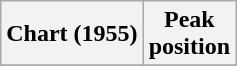<table class="wikitable">
<tr>
<th align="center">Chart (1955)</th>
<th align="center">Peak<br>position</th>
</tr>
<tr>
</tr>
</table>
